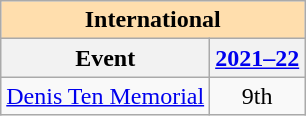<table class="wikitable" style="text-align:center">
<tr>
<th colspan="2" style="background-color: #ffdead; " align="center">International</th>
</tr>
<tr>
<th>Event</th>
<th><a href='#'>2021–22</a></th>
</tr>
<tr>
<td align=left> <a href='#'>Denis Ten Memorial</a></td>
<td>9th</td>
</tr>
</table>
